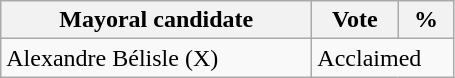<table class="wikitable">
<tr>
<th bgcolor="#DDDDFF" width="200px">Mayoral candidate</th>
<th bgcolor="#DDDDFF" width="50px">Vote</th>
<th bgcolor="#DDDDFF" width="30px">%</th>
</tr>
<tr>
<td>Alexandre Bélisle (X)</td>
<td colspan="2">Acclaimed</td>
</tr>
</table>
